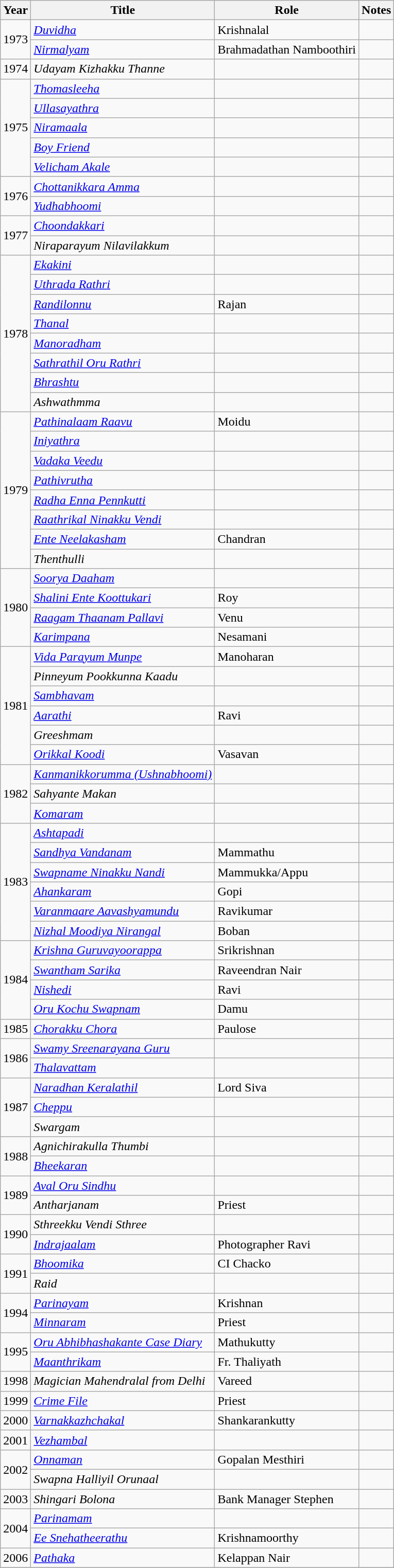<table class="wikitable sortable">
<tr>
<th>Year</th>
<th>Title</th>
<th>Role</th>
<th class="unsortable">Notes</th>
</tr>
<tr>
<td rowspan=2>1973</td>
<td><em><a href='#'>Duvidha</a></em></td>
<td>Krishnalal</td>
<td></td>
</tr>
<tr>
<td><em><a href='#'>Nirmalyam</a></em></td>
<td>Brahmadathan Namboothiri</td>
<td></td>
</tr>
<tr>
<td>1974</td>
<td><em>Udayam Kizhakku Thanne</em></td>
<td></td>
<td></td>
</tr>
<tr>
<td rowspan=5>1975</td>
<td><em><a href='#'>Thomasleeha</a></em></td>
<td></td>
<td></td>
</tr>
<tr>
<td><em><a href='#'>Ullasayathra</a></em></td>
<td></td>
<td></td>
</tr>
<tr>
<td><em><a href='#'>Niramaala</a></em></td>
<td></td>
<td></td>
</tr>
<tr>
<td><em><a href='#'>Boy Friend</a></em></td>
<td></td>
<td></td>
</tr>
<tr>
<td><em><a href='#'>Velicham Akale</a></em></td>
<td></td>
<td></td>
</tr>
<tr>
<td rowspan=2>1976</td>
<td><em><a href='#'>Chottanikkara Amma</a></em></td>
<td></td>
<td></td>
</tr>
<tr>
<td><em><a href='#'>Yudhabhoomi</a></em></td>
<td></td>
<td></td>
</tr>
<tr>
<td rowspan=2>1977</td>
<td><em><a href='#'>Choondakkari</a></em></td>
<td></td>
<td></td>
</tr>
<tr>
<td><em>Niraparayum Nilavilakkum</em></td>
<td></td>
<td></td>
</tr>
<tr>
<td rowspan=8>1978</td>
<td><em><a href='#'>Ekakini</a></em></td>
<td></td>
<td></td>
</tr>
<tr>
<td><em><a href='#'>Uthrada Rathri</a></em></td>
<td></td>
<td></td>
</tr>
<tr>
<td><em><a href='#'>Randilonnu</a></em></td>
<td>Rajan</td>
<td></td>
</tr>
<tr>
<td><em><a href='#'>Thanal</a></em></td>
<td></td>
<td></td>
</tr>
<tr>
<td><em><a href='#'>Manoradham</a></em></td>
<td></td>
<td></td>
</tr>
<tr>
<td><em><a href='#'>Sathrathil Oru Rathri</a></em></td>
<td></td>
<td></td>
</tr>
<tr>
<td><em><a href='#'>Bhrashtu</a></em></td>
<td></td>
<td></td>
</tr>
<tr>
<td><em>Ashwathmma</em></td>
<td></td>
<td></td>
</tr>
<tr>
<td rowspan=8>1979</td>
<td><em><a href='#'>Pathinalaam Raavu</a></em></td>
<td>Moidu</td>
<td></td>
</tr>
<tr>
<td><em><a href='#'>Iniyathra</a></em></td>
<td></td>
<td></td>
</tr>
<tr>
<td><em><a href='#'>Vadaka Veedu</a></em></td>
<td></td>
<td></td>
</tr>
<tr>
<td><em><a href='#'>Pathivrutha</a></em></td>
<td></td>
<td></td>
</tr>
<tr>
<td><em><a href='#'>Radha Enna Pennkutti</a></em></td>
<td></td>
<td></td>
</tr>
<tr>
<td><em><a href='#'>Raathrikal Ninakku Vendi</a></em></td>
<td></td>
<td></td>
</tr>
<tr>
<td><em><a href='#'>Ente Neelakasham</a></em></td>
<td>Chandran</td>
<td></td>
</tr>
<tr>
<td><em>Thenthulli</em></td>
<td></td>
<td></td>
</tr>
<tr>
<td rowspan=4>1980</td>
<td><em><a href='#'>Soorya Daaham</a></em></td>
<td></td>
<td></td>
</tr>
<tr>
<td><em><a href='#'>Shalini Ente Koottukari</a></em></td>
<td>Roy</td>
<td></td>
</tr>
<tr>
<td><em><a href='#'>Raagam Thaanam Pallavi</a></em></td>
<td>Venu</td>
<td></td>
</tr>
<tr>
<td><em><a href='#'>Karimpana</a></em></td>
<td>Nesamani</td>
<td></td>
</tr>
<tr>
<td rowspan=6>1981</td>
<td><em><a href='#'>Vida Parayum Munpe</a></em></td>
<td>Manoharan</td>
<td></td>
</tr>
<tr>
<td><em>Pinneyum Pookkunna Kaadu</em></td>
<td></td>
<td></td>
</tr>
<tr>
<td><em><a href='#'>Sambhavam</a></em></td>
<td></td>
<td></td>
</tr>
<tr>
<td><em><a href='#'>Aarathi</a></em></td>
<td>Ravi</td>
<td></td>
</tr>
<tr>
<td><em>Greeshmam</em></td>
<td></td>
<td></td>
</tr>
<tr>
<td><em><a href='#'>Orikkal Koodi</a></em></td>
<td>Vasavan</td>
<td></td>
</tr>
<tr>
<td rowspan=3>1982</td>
<td><em><a href='#'>Kanmanikkorumma (Ushnabhoomi)</a></em></td>
<td></td>
<td></td>
</tr>
<tr>
<td><em>Sahyante Makan</em></td>
<td></td>
<td></td>
</tr>
<tr>
<td><em><a href='#'>Komaram</a></em></td>
<td></td>
<td></td>
</tr>
<tr>
<td rowspan=6>1983</td>
<td><em><a href='#'>Ashtapadi</a></em></td>
<td></td>
<td></td>
</tr>
<tr>
<td><em><a href='#'>Sandhya Vandanam</a></em></td>
<td>Mammathu</td>
<td></td>
</tr>
<tr>
<td><em><a href='#'>Swapname Ninakku Nandi</a></em></td>
<td>Mammukka/Appu</td>
<td></td>
</tr>
<tr>
<td><em><a href='#'>Ahankaram</a></em></td>
<td>Gopi</td>
<td></td>
</tr>
<tr>
<td><em><a href='#'>Varanmaare Aavashyamundu</a></em></td>
<td>Ravikumar</td>
<td></td>
</tr>
<tr>
<td><em><a href='#'>Nizhal Moodiya Nirangal</a></em></td>
<td>Boban</td>
<td></td>
</tr>
<tr>
<td rowspan=4>1984</td>
<td><em><a href='#'>Krishna Guruvayoorappa</a></em></td>
<td>Srikrishnan</td>
<td></td>
</tr>
<tr>
<td><em><a href='#'>Swantham Sarika</a></em></td>
<td>Raveendran Nair</td>
<td></td>
</tr>
<tr>
<td><em><a href='#'>Nishedi</a></em></td>
<td>Ravi</td>
<td></td>
</tr>
<tr>
<td><em><a href='#'>Oru Kochu Swapnam</a></em></td>
<td>Damu</td>
<td></td>
</tr>
<tr>
<td>1985</td>
<td><em><a href='#'>Chorakku Chora</a></em></td>
<td>Paulose</td>
<td></td>
</tr>
<tr>
<td rowspan=2>1986</td>
<td><em><a href='#'>Swamy Sreenarayana Guru</a></em></td>
<td></td>
<td></td>
</tr>
<tr>
<td><em><a href='#'>Thalavattam</a></em></td>
<td></td>
<td></td>
</tr>
<tr>
<td rowspan=3>1987</td>
<td><em><a href='#'>Naradhan Keralathil</a></em></td>
<td>Lord Siva</td>
<td></td>
</tr>
<tr>
<td><em><a href='#'>Cheppu</a></em></td>
<td></td>
<td></td>
</tr>
<tr>
<td><em>Swargam</em></td>
<td></td>
<td></td>
</tr>
<tr>
<td rowspan=2>1988</td>
<td><em>Agnichirakulla Thumbi</em></td>
<td></td>
<td></td>
</tr>
<tr>
<td><em><a href='#'>Bheekaran</a></em></td>
<td></td>
<td></td>
</tr>
<tr>
<td rowspan=2>1989</td>
<td><em><a href='#'>Aval Oru Sindhu</a></em></td>
<td></td>
<td></td>
</tr>
<tr>
<td><em>Antharjanam</em></td>
<td>Priest</td>
<td></td>
</tr>
<tr>
<td rowspan=2>1990</td>
<td><em>Sthreekku Vendi Sthree</em></td>
<td></td>
<td></td>
</tr>
<tr>
<td><em><a href='#'>Indrajaalam</a></em></td>
<td>Photographer Ravi</td>
<td></td>
</tr>
<tr>
<td rowspan=2>1991</td>
<td><em><a href='#'>Bhoomika</a></em></td>
<td>CI Chacko</td>
<td></td>
</tr>
<tr>
<td><em>Raid</em></td>
<td></td>
<td></td>
</tr>
<tr>
<td rowspan=2>1994</td>
<td><em><a href='#'>Parinayam</a></em></td>
<td>Krishnan</td>
<td></td>
</tr>
<tr>
<td><em><a href='#'>Minnaram</a></em></td>
<td>Priest</td>
<td></td>
</tr>
<tr>
<td rowspan=2>1995</td>
<td><em><a href='#'>Oru Abhibhashakante Case Diary</a></em></td>
<td>Mathukutty</td>
<td></td>
</tr>
<tr>
<td><em><a href='#'>Maanthrikam</a></em></td>
<td>Fr. Thaliyath</td>
<td></td>
</tr>
<tr>
<td>1998</td>
<td><em>Magician Mahendralal from Delhi</em></td>
<td>Vareed</td>
<td></td>
</tr>
<tr>
<td>1999</td>
<td><em><a href='#'>Crime File</a></em></td>
<td>Priest</td>
<td></td>
</tr>
<tr>
<td>2000</td>
<td><em><a href='#'>Varnakkazhchakal</a></em></td>
<td>Shankarankutty</td>
<td></td>
</tr>
<tr>
<td>2001</td>
<td><em><a href='#'>Vezhambal</a></em></td>
<td></td>
<td></td>
</tr>
<tr>
<td rowspan=2>2002</td>
<td><em><a href='#'>Onnaman</a></em></td>
<td>Gopalan Mesthiri</td>
<td></td>
</tr>
<tr>
<td><em>Swapna Halliyil Orunaal</em></td>
<td></td>
<td></td>
</tr>
<tr>
<td>2003</td>
<td><em>Shingari Bolona</em></td>
<td>Bank Manager Stephen</td>
<td></td>
</tr>
<tr>
<td rowspan=2>2004</td>
<td><em><a href='#'>Parinamam</a></em></td>
<td></td>
<td></td>
</tr>
<tr>
<td><em><a href='#'>Ee Snehatheerathu</a></em></td>
<td>Krishnamoorthy</td>
<td></td>
</tr>
<tr>
<td>2006</td>
<td><em><a href='#'>Pathaka</a></em></td>
<td>Kelappan Nair</td>
<td></td>
</tr>
<tr>
</tr>
</table>
